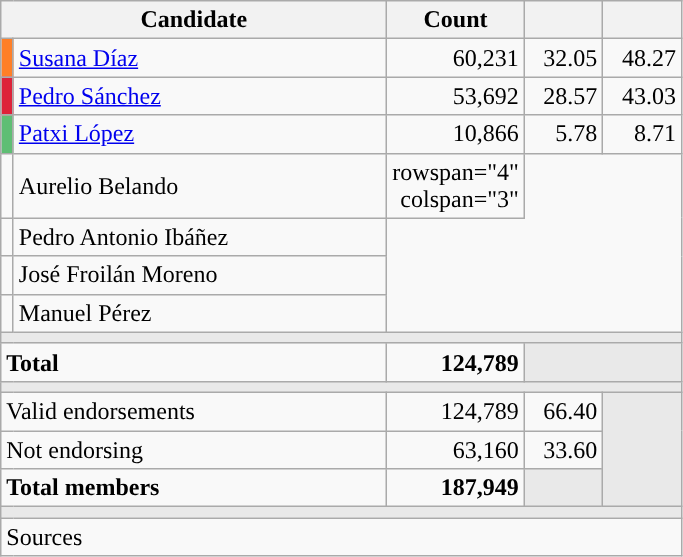<table class="wikitable" style="text-align:right;">
<tr>
<th colspan="2" width="250">Candidate</th>
<th width="60">Count</th>
<th width="45"></th>
<th width="45"></th>
</tr>
<tr>
<td width="1" style="color:inherit;background:#FF7F27"></td>
<td align="left"><a href='#'>Susana Díaz</a></td>
<td>60,231</td>
<td>32.05</td>
<td>48.27</td>
</tr>
<tr>
<td style="color:inherit;background:#DD2239"></td>
<td align="left"><a href='#'>Pedro Sánchez</a></td>
<td>53,692</td>
<td>28.57</td>
<td>43.03</td>
</tr>
<tr>
<td style="color:inherit;background:#5FBE74"></td>
<td align="left"><a href='#'>Patxi López</a></td>
<td>10,866</td>
<td>5.78</td>
<td>8.71</td>
</tr>
<tr>
<td style="color:inherit;background:"></td>
<td align="left">Aurelio Belando</td>
<td>rowspan="4" colspan="3" </td>
</tr>
<tr>
<td style="color:inherit;background:"></td>
<td align="left">Pedro Antonio Ibáñez</td>
</tr>
<tr>
<td style="color:inherit;background:"></td>
<td align="left">José Froilán Moreno</td>
</tr>
<tr>
<td style="color:inherit;background:"></td>
<td align="left">Manuel Pérez</td>
</tr>
<tr>
<td colspan="5" bgcolor="#E9E9E9"></td>
</tr>
<tr style="font-weight:bold;">
<td align="left" colspan="2">Total</td>
<td>124,789</td>
<td bgcolor="#E9E9E9" colspan="2"></td>
</tr>
<tr>
<td colspan="5" bgcolor="#E9E9E9"></td>
</tr>
<tr>
<td align="left" colspan="2">Valid endorsements</td>
<td>124,789</td>
<td>66.40</td>
<td rowspan="3" bgcolor="#E9E9E9"></td>
</tr>
<tr>
<td align="left" colspan="2">Not endorsing</td>
<td>63,160</td>
<td>33.60</td>
</tr>
<tr style="font-weight:bold;">
<td align="left" colspan="2">Total members</td>
<td>187,949</td>
<td bgcolor="#E9E9E9"></td>
</tr>
<tr>
<td colspan="5" bgcolor="#E9E9E9"></td>
</tr>
<tr>
<td align="left" colspan="5">Sources</td>
</tr>
</table>
